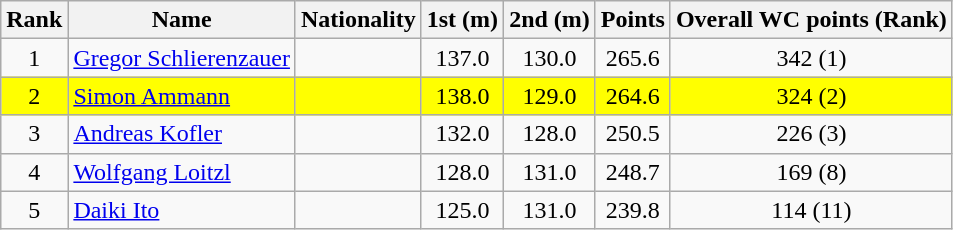<table class="wikitable">
<tr>
<th align=Center>Rank</th>
<th>Name</th>
<th>Nationality</th>
<th align=Center>1st (m)</th>
<th>2nd (m)</th>
<th>Points</th>
<th>Overall WC points (Rank)</th>
</tr>
<tr>
<td align=center>1</td>
<td align=left><a href='#'>Gregor Schlierenzauer</a></td>
<td align=left></td>
<td align=center>137.0</td>
<td align=center>130.0</td>
<td align=center>265.6</td>
<td align=center>342 (1)</td>
</tr>
<tr style="background:#FFFF00;">
<td align=center>2</td>
<td align=left><a href='#'>Simon Ammann</a></td>
<td align=left></td>
<td align=center>138.0</td>
<td align=center>129.0</td>
<td align=center>264.6</td>
<td align=center>324 (2)</td>
</tr>
<tr>
<td align=center>3</td>
<td align=left><a href='#'>Andreas Kofler</a></td>
<td align=left></td>
<td align=center>132.0</td>
<td align=center>128.0</td>
<td align=center>250.5</td>
<td align=center>226 (3)</td>
</tr>
<tr>
<td align=center>4</td>
<td align=left><a href='#'>Wolfgang Loitzl</a></td>
<td align=left></td>
<td align=center>128.0</td>
<td align=center>131.0</td>
<td align=center>248.7</td>
<td align=center>169 (8)</td>
</tr>
<tr>
<td align=center>5</td>
<td align=left><a href='#'>Daiki Ito</a></td>
<td align=left></td>
<td align=center>125.0</td>
<td align=center>131.0</td>
<td align=center>239.8</td>
<td align=center>114 (11)</td>
</tr>
</table>
